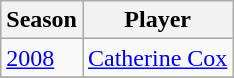<table class="wikitable collapsible">
<tr>
<th>Season</th>
<th>Player</th>
</tr>
<tr>
<td><a href='#'>2008</a></td>
<td><a href='#'>Catherine Cox</a></td>
</tr>
<tr>
</tr>
</table>
